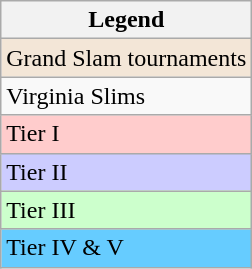<table class="wikitable sortable mw-collapsible mw-collapsed">
<tr>
<th>Legend</th>
</tr>
<tr>
<td style="background:#f3e6d7;">Grand Slam tournaments</td>
</tr>
<tr>
<td>Virginia Slims</td>
</tr>
<tr>
<td style="background:#ffcccc;">Tier I</td>
</tr>
<tr>
<td style="background:#ccccff;">Tier II</td>
</tr>
<tr>
<td style="background:#ccffcc;">Tier III</td>
</tr>
<tr>
<td style="background:#66ccff;">Tier IV & V</td>
</tr>
</table>
